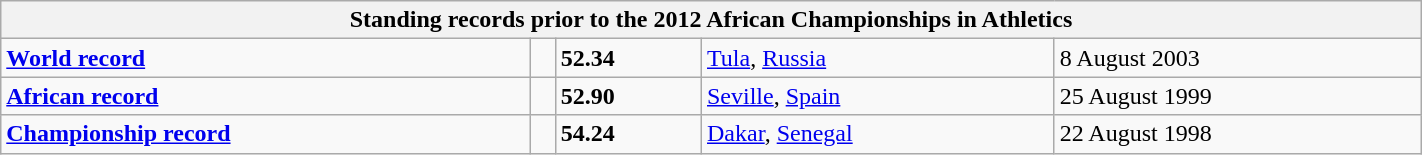<table class="wikitable" width=75%>
<tr>
<th colspan="5">Standing records prior to the 2012 African Championships in Athletics</th>
</tr>
<tr>
<td><strong><a href='#'>World record</a></strong></td>
<td></td>
<td><strong>52.34</strong></td>
<td><a href='#'>Tula</a>, <a href='#'>Russia</a></td>
<td>8 August 2003</td>
</tr>
<tr>
<td><strong><a href='#'>African record</a></strong></td>
<td></td>
<td><strong>52.90</strong></td>
<td><a href='#'>Seville</a>, <a href='#'>Spain</a></td>
<td>25 August 1999</td>
</tr>
<tr>
<td><strong><a href='#'>Championship record</a></strong></td>
<td></td>
<td><strong>54.24</strong></td>
<td><a href='#'>Dakar</a>, <a href='#'>Senegal</a></td>
<td>22 August 1998</td>
</tr>
</table>
